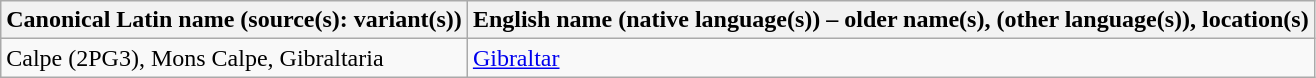<table class="wikitable">
<tr>
<th>Canonical Latin name (source(s): variant(s))</th>
<th>English name (native language(s)) – older name(s), (other language(s)), location(s)</th>
</tr>
<tr>
<td>Calpe (2PG3), Mons Calpe, Gibraltaria</td>
<td><a href='#'>Gibraltar</a></td>
</tr>
</table>
